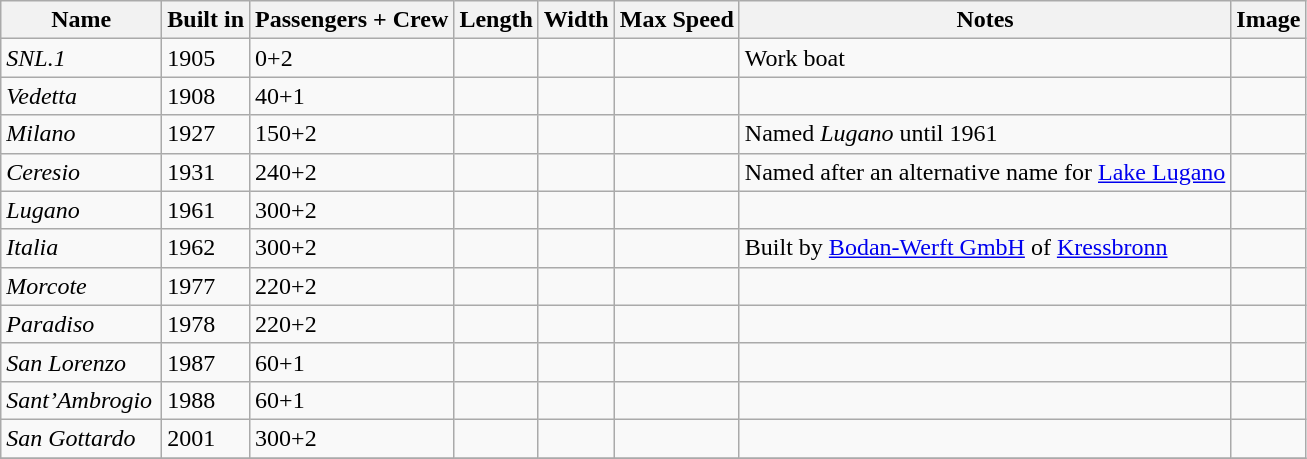<table class="wikitable sortable">
<tr>
<th width="100">Name</th>
<th>Built in</th>
<th class="unsortable">Passengers + Crew</th>
<th>Length</th>
<th>Width</th>
<th>Max Speed</th>
<th class="unsortable">Notes</th>
<th class="unsortable">Image</th>
</tr>
<tr ->
<td><em>SNL.1</em></td>
<td>1905</td>
<td>0+2</td>
<td></td>
<td></td>
<td></td>
<td>Work boat</td>
<td></td>
</tr>
<tr ->
<td><em>Vedetta</em></td>
<td>1908</td>
<td>40+1</td>
<td></td>
<td></td>
<td></td>
<td></td>
<td></td>
</tr>
<tr ->
<td><em>Milano</em></td>
<td>1927</td>
<td>150+2</td>
<td></td>
<td></td>
<td></td>
<td>Named <em>Lugano</em> until 1961</td>
<td></td>
</tr>
<tr ->
<td><em>Ceresio</em></td>
<td>1931</td>
<td>240+2</td>
<td></td>
<td></td>
<td></td>
<td>Named after an alternative name for <a href='#'>Lake Lugano</a></td>
<td></td>
</tr>
<tr ->
<td><em>Lugano</em></td>
<td>1961</td>
<td>300+2</td>
<td></td>
<td></td>
<td></td>
<td></td>
<td></td>
</tr>
<tr ->
<td><em>Italia</em></td>
<td>1962</td>
<td>300+2</td>
<td></td>
<td></td>
<td></td>
<td>Built by <a href='#'>Bodan-Werft GmbH</a> of <a href='#'>Kressbronn</a></td>
<td></td>
</tr>
<tr ->
<td><em>Morcote</em></td>
<td>1977</td>
<td>220+2</td>
<td></td>
<td></td>
<td></td>
<td></td>
<td></td>
</tr>
<tr ->
<td><em>Paradiso</em></td>
<td>1978</td>
<td>220+2</td>
<td></td>
<td></td>
<td></td>
<td></td>
<td></td>
</tr>
<tr ->
<td><em>San Lorenzo</em></td>
<td>1987</td>
<td>60+1</td>
<td></td>
<td></td>
<td></td>
<td></td>
<td></td>
</tr>
<tr ->
<td><em>Sant’Ambrogio</em></td>
<td>1988</td>
<td>60+1</td>
<td></td>
<td></td>
<td></td>
<td></td>
<td></td>
</tr>
<tr ->
<td><em>San Gottardo</em></td>
<td>2001</td>
<td>300+2</td>
<td></td>
<td></td>
<td></td>
<td></td>
<td></td>
</tr>
<tr ->
</tr>
</table>
